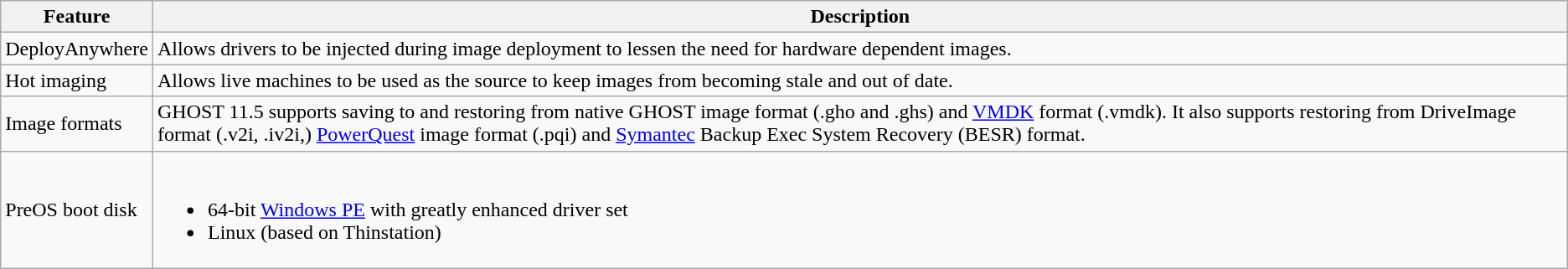<table class="wikitable">
<tr>
<th>Feature</th>
<th>Description</th>
</tr>
<tr>
<td>DeployAnywhere</td>
<td>Allows drivers to be injected during image deployment to lessen the need for hardware dependent images.</td>
</tr>
<tr>
<td>Hot imaging</td>
<td>Allows live machines to be used as the source to keep images from becoming stale and out of date.</td>
</tr>
<tr>
<td>Image formats</td>
<td>GHOST 11.5 supports saving  to and restoring from native GHOST image format (.gho and .ghs) and <a href='#'>VMDK</a> format (.vmdk). It also supports restoring from DriveImage format (.v2i, .iv2i,) <a href='#'>PowerQuest</a> image format (.pqi) and <a href='#'>Symantec</a> Backup Exec System Recovery (BESR) format.</td>
</tr>
<tr>
<td>PreOS boot disk</td>
<td><br><ul><li>64-bit <a href='#'>Windows PE</a> with greatly enhanced driver set</li><li>Linux (based on Thinstation)</li></ul></td>
</tr>
</table>
